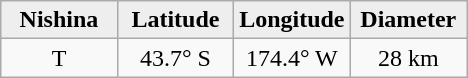<table class="wikitable">
<tr>
<th width="25%" style="background:#eeeeee;">Nishina</th>
<th width="25%" style="background:#eeeeee;">Latitude</th>
<th width="25%" style="background:#eeeeee;">Longitude</th>
<th width="25%" style="background:#eeeeee;">Diameter</th>
</tr>
<tr>
<td align="center">T</td>
<td align="center">43.7° S</td>
<td align="center">174.4° W</td>
<td align="center">28 km</td>
</tr>
</table>
